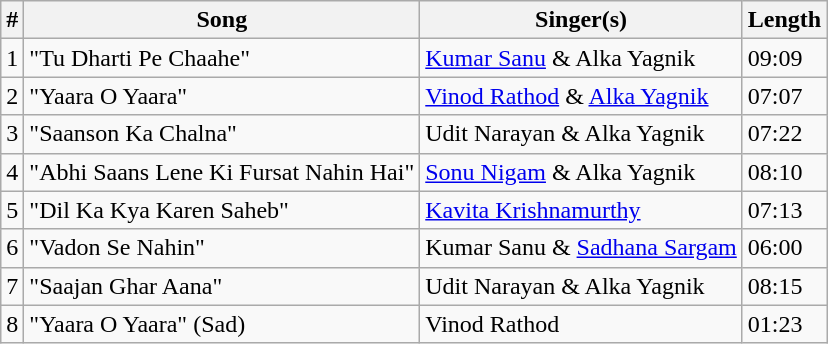<table class="wikitable sortable">
<tr>
<th>#</th>
<th>Song</th>
<th>Singer(s)</th>
<th>Length</th>
</tr>
<tr>
<td>1</td>
<td>"Tu Dharti Pe Chaahe"</td>
<td><a href='#'>Kumar Sanu</a> & Alka Yagnik</td>
<td>09:09</td>
</tr>
<tr>
<td>2</td>
<td>"Yaara O Yaara"</td>
<td><a href='#'>Vinod Rathod</a> & <a href='#'>Alka Yagnik</a></td>
<td>07:07</td>
</tr>
<tr>
<td>3</td>
<td>"Saanson Ka Chalna"</td>
<td>Udit Narayan & Alka Yagnik</td>
<td>07:22</td>
</tr>
<tr>
<td>4</td>
<td>"Abhi Saans Lene Ki Fursat Nahin Hai"</td>
<td><a href='#'>Sonu Nigam</a> & Alka Yagnik</td>
<td>08:10</td>
</tr>
<tr>
<td>5</td>
<td>"Dil Ka Kya Karen Saheb"</td>
<td><a href='#'>Kavita Krishnamurthy</a></td>
<td>07:13</td>
</tr>
<tr>
<td>6</td>
<td>"Vadon Se Nahin"</td>
<td>Kumar Sanu & <a href='#'>Sadhana Sargam</a></td>
<td>06:00</td>
</tr>
<tr>
<td>7</td>
<td>"Saajan Ghar Aana"</td>
<td>Udit Narayan & Alka Yagnik</td>
<td>08:15</td>
</tr>
<tr>
<td>8</td>
<td>"Yaara O Yaara" (Sad)</td>
<td>Vinod Rathod</td>
<td>01:23</td>
</tr>
</table>
